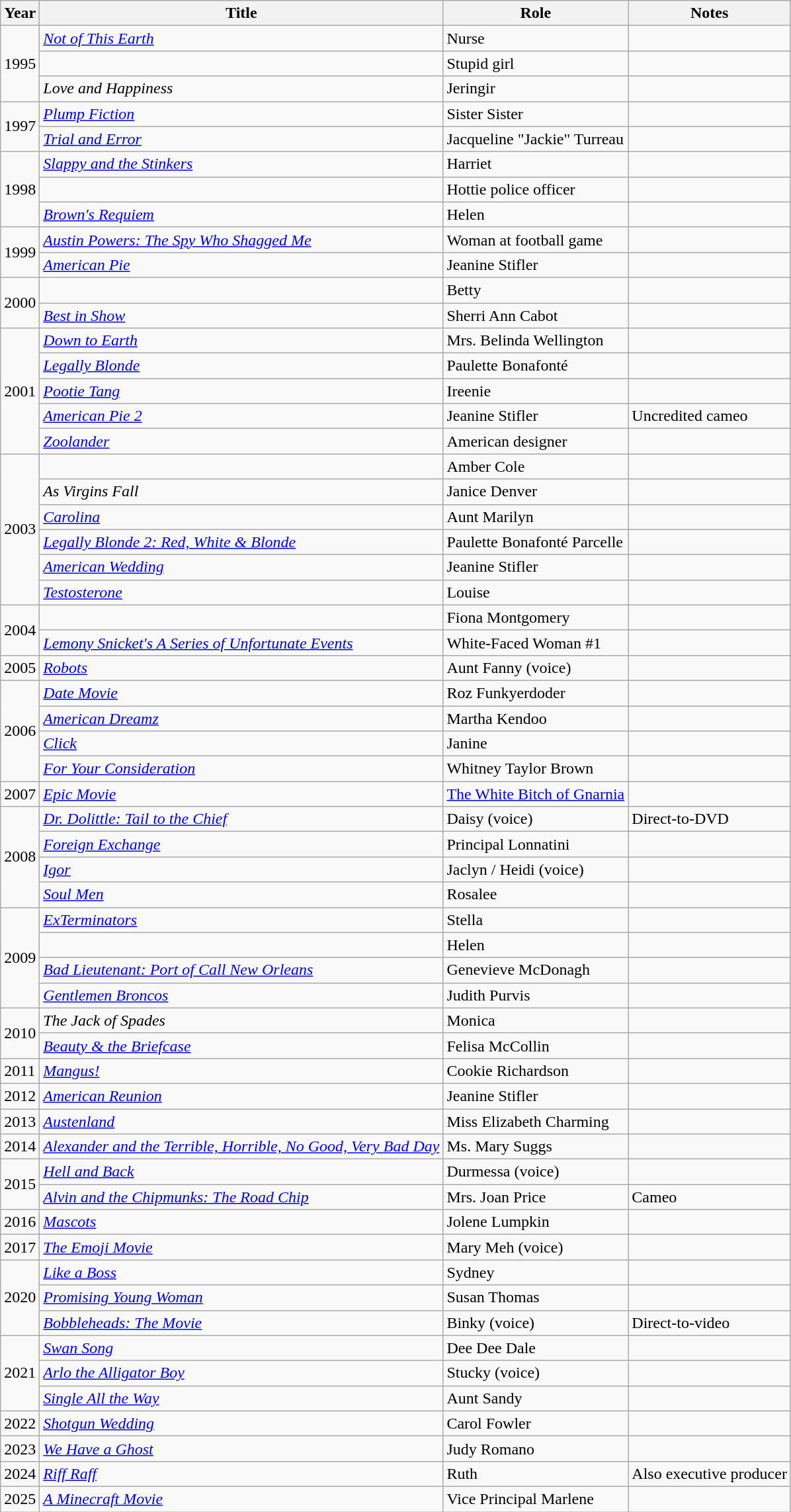<table class="wikitable sortable">
<tr>
<th>Year</th>
<th>Title</th>
<th>Role</th>
<th class="unsortable">Notes</th>
</tr>
<tr>
<td rowspan="3">1995</td>
<td><em><a href='#'>Not of This Earth</a></em></td>
<td>Nurse</td>
<td></td>
</tr>
<tr>
<td><em></em></td>
<td>Stupid girl</td>
<td></td>
</tr>
<tr>
<td><em>Love and Happiness</em></td>
<td>Jeringir</td>
<td></td>
</tr>
<tr>
<td rowspan="2">1997</td>
<td><em><a href='#'>Plump Fiction</a></em></td>
<td>Sister Sister</td>
<td></td>
</tr>
<tr>
<td><em><a href='#'>Trial and Error</a></em></td>
<td>Jacqueline "Jackie" Turreau</td>
<td></td>
</tr>
<tr>
<td rowspan="3">1998</td>
<td><em><a href='#'>Slappy and the Stinkers</a></em></td>
<td>Harriet</td>
<td></td>
</tr>
<tr>
<td><em></em></td>
<td>Hottie police officer</td>
<td></td>
</tr>
<tr>
<td><em><a href='#'>Brown's Requiem</a></em></td>
<td>Helen</td>
<td></td>
</tr>
<tr>
<td rowspan="2">1999</td>
<td><em><a href='#'>Austin Powers: The Spy Who Shagged Me</a></em></td>
<td>Woman at football game</td>
<td></td>
</tr>
<tr>
<td><em><a href='#'>American Pie</a></em></td>
<td>Jeanine Stifler</td>
<td></td>
</tr>
<tr>
<td rowspan="2">2000</td>
<td><em></em></td>
<td>Betty</td>
<td></td>
</tr>
<tr>
<td><em><a href='#'>Best in Show</a></em></td>
<td>Sherri Ann Cabot</td>
<td></td>
</tr>
<tr>
<td rowspan="5">2001</td>
<td><em><a href='#'>Down to Earth</a></em></td>
<td>Mrs. Belinda Wellington</td>
<td></td>
</tr>
<tr>
<td><em><a href='#'>Legally Blonde</a></em></td>
<td>Paulette Bonafonté</td>
<td></td>
</tr>
<tr>
<td><em><a href='#'>Pootie Tang</a></em></td>
<td>Ireenie</td>
<td></td>
</tr>
<tr>
<td><em><a href='#'>American Pie 2</a></em></td>
<td>Jeanine Stifler</td>
<td>Uncredited cameo</td>
</tr>
<tr>
<td><em><a href='#'>Zoolander</a></em></td>
<td>American designer</td>
<td></td>
</tr>
<tr>
<td rowspan="6">2003</td>
<td><em></em></td>
<td>Amber Cole</td>
<td></td>
</tr>
<tr>
<td><em>As Virgins Fall</em></td>
<td>Janice Denver</td>
<td></td>
</tr>
<tr>
<td><em><a href='#'>Carolina</a></em></td>
<td>Aunt Marilyn</td>
<td></td>
</tr>
<tr>
<td><em><a href='#'>Legally Blonde 2: Red, White & Blonde</a></em></td>
<td>Paulette Bonafonté Parcelle</td>
<td></td>
</tr>
<tr>
<td><em><a href='#'>American Wedding</a></em></td>
<td>Jeanine Stifler</td>
<td></td>
</tr>
<tr>
<td><em><a href='#'>Testosterone</a></em></td>
<td>Louise</td>
<td></td>
</tr>
<tr>
<td rowspan="2">2004</td>
<td><em></em></td>
<td>Fiona Montgomery</td>
<td></td>
</tr>
<tr>
<td><em><a href='#'>Lemony Snicket's A Series of Unfortunate Events</a></em></td>
<td>White-Faced Woman #1</td>
<td></td>
</tr>
<tr>
<td>2005</td>
<td><em><a href='#'>Robots</a></em></td>
<td>Aunt Fanny (voice)</td>
<td></td>
</tr>
<tr>
<td rowspan="4">2006</td>
<td><em><a href='#'>Date Movie</a></em></td>
<td>Roz Funkyerdoder</td>
<td></td>
</tr>
<tr>
<td><em><a href='#'>American Dreamz</a></em></td>
<td>Martha Kendoo</td>
<td></td>
</tr>
<tr>
<td><em><a href='#'>Click</a></em></td>
<td>Janine</td>
<td></td>
</tr>
<tr>
<td><em><a href='#'>For Your Consideration</a></em></td>
<td>Whitney Taylor Brown</td>
<td></td>
</tr>
<tr>
<td>2007</td>
<td><em><a href='#'>Epic Movie</a></em></td>
<td><a href='#'>The White Bitch of Gnarnia</a></td>
<td></td>
</tr>
<tr>
<td rowspan="4">2008</td>
<td><em><a href='#'>Dr. Dolittle: Tail to the Chief</a></em></td>
<td>Daisy (voice)</td>
<td>Direct-to-DVD</td>
</tr>
<tr>
<td><em><a href='#'>Foreign Exchange</a></em></td>
<td>Principal Lonnatini</td>
<td></td>
</tr>
<tr>
<td><em><a href='#'>Igor</a></em></td>
<td>Jaclyn / Heidi (voice)</td>
<td></td>
</tr>
<tr>
<td><em><a href='#'>Soul Men</a></em></td>
<td>Rosalee</td>
<td></td>
</tr>
<tr>
<td rowspan="4">2009</td>
<td><em><a href='#'>ExTerminators</a></em></td>
<td>Stella</td>
<td></td>
</tr>
<tr>
<td><em></em></td>
<td>Helen</td>
<td></td>
</tr>
<tr>
<td><em><a href='#'>Bad Lieutenant: Port of Call New Orleans</a></em></td>
<td>Genevieve McDonagh</td>
<td></td>
</tr>
<tr>
<td><em><a href='#'>Gentlemen Broncos</a></em></td>
<td>Judith Purvis</td>
<td></td>
</tr>
<tr>
<td rowspan="2">2010</td>
<td><em>The Jack of Spades</em></td>
<td>Monica</td>
</tr>
<tr>
<td><em><a href='#'>Beauty & the Briefcase</a></em></td>
<td>Felisa McCollin</td>
<td></td>
</tr>
<tr>
<td>2011</td>
<td><em><a href='#'>Mangus!</a></em></td>
<td>Cookie Richardson</td>
<td></td>
</tr>
<tr>
<td>2012</td>
<td><em><a href='#'>American Reunion</a></em></td>
<td>Jeanine Stifler</td>
<td></td>
</tr>
<tr>
<td>2013</td>
<td><em><a href='#'>Austenland</a></em></td>
<td>Miss Elizabeth Charming</td>
<td></td>
</tr>
<tr>
<td>2014</td>
<td><em><a href='#'>Alexander and the Terrible, Horrible, No Good, Very Bad Day</a></em></td>
<td>Ms. Mary Suggs</td>
<td></td>
</tr>
<tr>
<td rowspan="2">2015</td>
<td><em><a href='#'>Hell and Back</a></em></td>
<td>Durmessa (voice)</td>
<td></td>
</tr>
<tr>
<td><em><a href='#'>Alvin and the Chipmunks: The Road Chip</a></em></td>
<td>Mrs. Joan Price</td>
<td>Cameo</td>
</tr>
<tr>
<td>2016</td>
<td><em><a href='#'>Mascots</a></em></td>
<td>Jolene Lumpkin</td>
<td></td>
</tr>
<tr>
<td>2017</td>
<td><em><a href='#'>The Emoji Movie</a></em></td>
<td>Mary Meh (voice)</td>
<td></td>
</tr>
<tr>
<td rowspan="3">2020</td>
<td><em><a href='#'>Like a Boss</a></em></td>
<td>Sydney</td>
<td></td>
</tr>
<tr>
<td><em><a href='#'>Promising Young Woman</a></em></td>
<td>Susan Thomas</td>
<td></td>
</tr>
<tr>
<td><em><a href='#'>Bobbleheads: The Movie</a></em></td>
<td>Binky (voice)</td>
<td>Direct-to-video</td>
</tr>
<tr>
<td rowspan="3">2021</td>
<td><em><a href='#'>Swan Song</a></em></td>
<td>Dee Dee Dale</td>
<td></td>
</tr>
<tr>
<td><em><a href='#'>Arlo the Alligator Boy</a></em></td>
<td>Stucky (voice)</td>
<td></td>
</tr>
<tr>
<td><em><a href='#'>Single All the Way</a></em></td>
<td>Aunt Sandy</td>
<td></td>
</tr>
<tr>
<td>2022</td>
<td><em><a href='#'>Shotgun Wedding</a></em></td>
<td>Carol Fowler</td>
<td></td>
</tr>
<tr>
<td>2023</td>
<td><em><a href='#'>We Have a Ghost</a></em></td>
<td>Judy Romano</td>
<td></td>
</tr>
<tr>
<td>2024</td>
<td><em><a href='#'>Riff Raff</a></em></td>
<td>Ruth</td>
<td>Also executive producer</td>
</tr>
<tr>
<td>2025</td>
<td><em><a href='#'>A Minecraft Movie</a></em></td>
<td>Vice Principal Marlene</td>
<td></td>
</tr>
</table>
